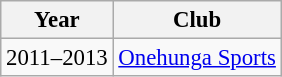<table class="wikitable" style="font-size:95%;">
<tr>
<th>Year</th>
<th>Club</th>
</tr>
<tr>
<td>2011–2013</td>
<td><a href='#'>Onehunga Sports</a></td>
</tr>
</table>
